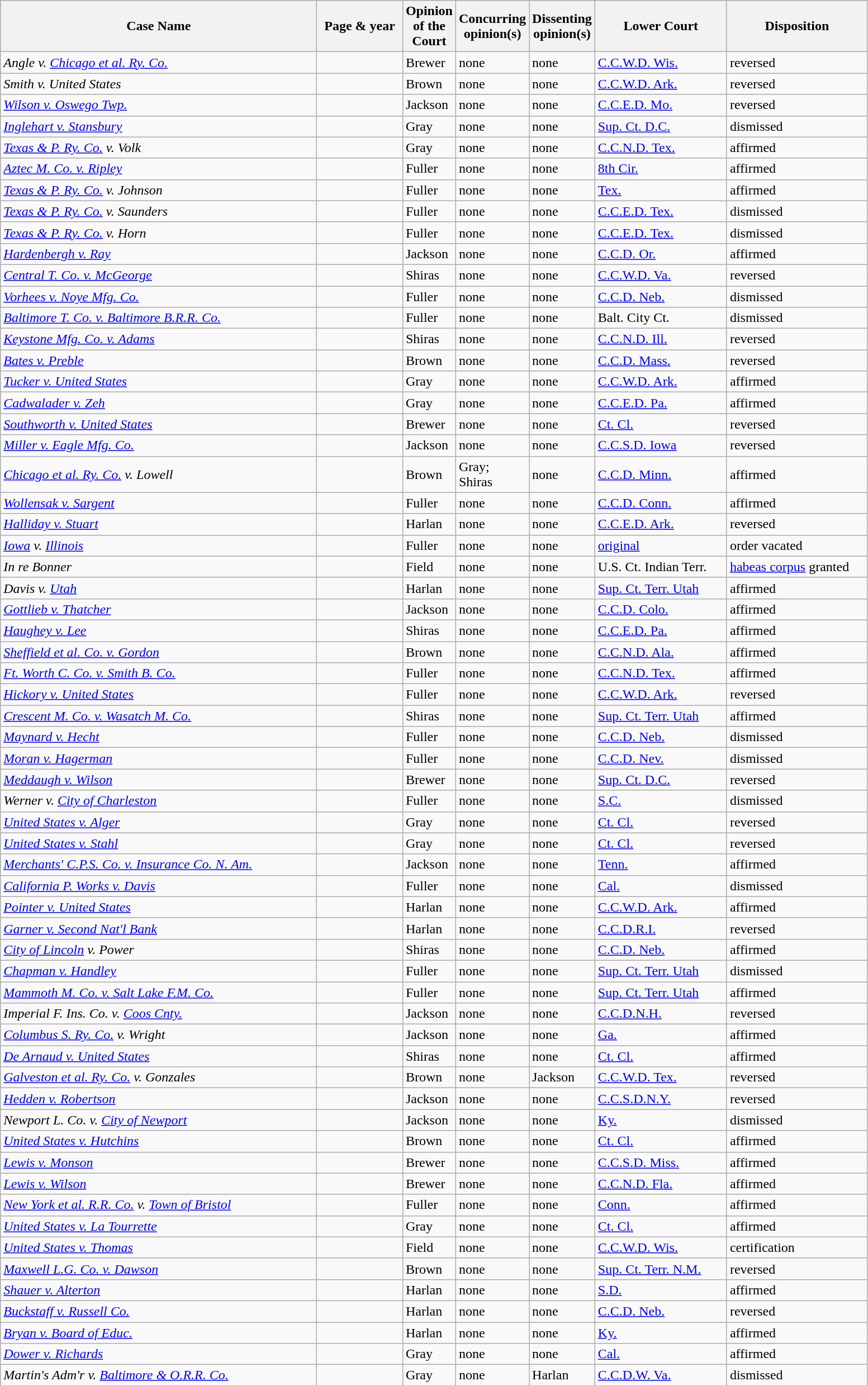<table class="wikitable sortable">
<tr>
<th scope="col" style="width: 370px;">Case Name</th>
<th scope="col" style="width: 95px;">Page & year</th>
<th scope="col" style="width: 10px;">Opinion of the Court</th>
<th scope="col" style="width: 10px;">Concurring opinion(s)</th>
<th scope="col" style="width: 10px;">Dissenting opinion(s)</th>
<th scope="col" style="width: 150px;">Lower Court</th>
<th scope="col" style="width: 160px;">Disposition</th>
</tr>
<tr>
<td><em>Angle v. <a href='#'>Chicago et al. Ry. Co.</a></em></td>
<td align="right"></td>
<td>Brewer</td>
<td>none</td>
<td>none</td>
<td><a href='#'>C.C.W.D. Wis.</a></td>
<td>reversed</td>
</tr>
<tr>
<td><em>Smith v. United States</em></td>
<td align="right"></td>
<td>Brown</td>
<td>none</td>
<td>none</td>
<td><a href='#'>C.C.W.D. Ark.</a></td>
<td>reversed</td>
</tr>
<tr>
<td><em><a href='#'>Wilson v. Oswego Twp.</a></em></td>
<td align="right"></td>
<td>Jackson</td>
<td>none</td>
<td>none</td>
<td><a href='#'>C.C.E.D. Mo.</a></td>
<td>reversed</td>
</tr>
<tr>
<td><em><a href='#'>Inglehart v. Stansbury</a></em></td>
<td align="right"></td>
<td>Gray</td>
<td>none</td>
<td>none</td>
<td><a href='#'>Sup. Ct. D.C.</a></td>
<td>dismissed</td>
</tr>
<tr>
<td><em><a href='#'>Texas & P. Ry. Co.</a> v. Volk</em></td>
<td align="right"></td>
<td>Gray</td>
<td>none</td>
<td>none</td>
<td><a href='#'>C.C.N.D. Tex.</a></td>
<td>affirmed</td>
</tr>
<tr>
<td><em><a href='#'>Aztec M. Co. v. Ripley</a></em></td>
<td align="right"></td>
<td>Fuller</td>
<td>none</td>
<td>none</td>
<td><a href='#'>8th Cir.</a></td>
<td>affirmed</td>
</tr>
<tr>
<td><em><a href='#'>Texas & P. Ry. Co.</a> v. Johnson</em></td>
<td align="right"></td>
<td>Fuller</td>
<td>none</td>
<td>none</td>
<td><a href='#'>Tex.</a></td>
<td>affirmed</td>
</tr>
<tr>
<td><em><a href='#'>Texas & P. Ry. Co.</a> v. Saunders</em></td>
<td align="right"></td>
<td>Fuller</td>
<td>none</td>
<td>none</td>
<td><a href='#'>C.C.E.D. Tex.</a></td>
<td>dismissed</td>
</tr>
<tr>
<td><em><a href='#'>Texas & P. Ry. Co.</a> v. Horn</em></td>
<td align="right"></td>
<td>Fuller</td>
<td>none</td>
<td>none</td>
<td><a href='#'>C.C.E.D. Tex.</a></td>
<td>dismissed</td>
</tr>
<tr>
<td><em><a href='#'>Hardenbergh v. Ray</a></em></td>
<td align="right"></td>
<td>Jackson</td>
<td>none</td>
<td>none</td>
<td><a href='#'>C.C.D. Or.</a></td>
<td>affirmed</td>
</tr>
<tr>
<td><em><a href='#'>Central T. Co. v. McGeorge</a></em></td>
<td align="right"></td>
<td>Shiras</td>
<td>none</td>
<td>none</td>
<td><a href='#'>C.C.W.D. Va.</a></td>
<td>reversed</td>
</tr>
<tr>
<td><em><a href='#'>Vorhees v. Noye Mfg. Co.</a></em></td>
<td align="right"></td>
<td>Fuller</td>
<td>none</td>
<td>none</td>
<td><a href='#'>C.C.D. Neb.</a></td>
<td>dismissed</td>
</tr>
<tr>
<td><em><a href='#'>Baltimore T. Co. v. Baltimore B.R.R. Co.</a></em></td>
<td align="right"></td>
<td>Fuller</td>
<td>none</td>
<td>none</td>
<td>Balt. City Ct.</td>
<td>dismissed</td>
</tr>
<tr>
<td><em><a href='#'>Keystone Mfg. Co. v. Adams</a></em></td>
<td align="right"></td>
<td>Shiras</td>
<td>none</td>
<td>none</td>
<td><a href='#'>C.C.N.D. Ill.</a></td>
<td>reversed</td>
</tr>
<tr>
<td><em><a href='#'>Bates v. Preble</a></em></td>
<td align="right"></td>
<td>Brown</td>
<td>none</td>
<td>none</td>
<td><a href='#'>C.C.D. Mass.</a></td>
<td>reversed</td>
</tr>
<tr>
<td><em><a href='#'>Tucker v. United States</a></em></td>
<td align="right"></td>
<td>Gray</td>
<td>none</td>
<td>none</td>
<td><a href='#'>C.C.W.D. Ark.</a></td>
<td>affirmed</td>
</tr>
<tr>
<td><em><a href='#'>Cadwalader v. Zeh</a></em></td>
<td align="right"></td>
<td>Gray</td>
<td>none</td>
<td>none</td>
<td><a href='#'>C.C.E.D. Pa.</a></td>
<td>affirmed</td>
</tr>
<tr>
<td><em><a href='#'>Southworth v. United States</a></em></td>
<td align="right"></td>
<td>Brewer</td>
<td>none</td>
<td>none</td>
<td><a href='#'>Ct. Cl.</a></td>
<td>reversed</td>
</tr>
<tr>
<td><em><a href='#'>Miller v. Eagle Mfg. Co.</a></em></td>
<td align="right"></td>
<td>Jackson</td>
<td>none</td>
<td>none</td>
<td><a href='#'>C.C.S.D. Iowa</a></td>
<td>reversed</td>
</tr>
<tr>
<td><em><a href='#'>Chicago et al. Ry. Co.</a> v. Lowell</em></td>
<td align="right"></td>
<td>Brown</td>
<td>Gray; Shiras</td>
<td>none</td>
<td><a href='#'>C.C.D. Minn.</a></td>
<td>affirmed</td>
</tr>
<tr>
<td><em><a href='#'>Wollensak v. Sargent</a></em></td>
<td align="right"></td>
<td>Fuller</td>
<td>none</td>
<td>none</td>
<td><a href='#'>C.C.D. Conn.</a></td>
<td>affirmed</td>
</tr>
<tr>
<td><em><a href='#'>Halliday v. Stuart</a></em></td>
<td align="right"></td>
<td>Harlan</td>
<td>none</td>
<td>none</td>
<td><a href='#'>C.C.E.D. Ark.</a></td>
<td>reversed</td>
</tr>
<tr>
<td><em><a href='#'>Iowa</a> v. <a href='#'>Illinois</a></em></td>
<td align="right"></td>
<td>Fuller</td>
<td>none</td>
<td>none</td>
<td><a href='#'>original</a></td>
<td>order vacated</td>
</tr>
<tr>
<td><em>In re Bonner</em></td>
<td align="right"></td>
<td>Field</td>
<td>none</td>
<td>none</td>
<td>U.S. Ct. Indian Terr.</td>
<td><a href='#'>habeas corpus</a> granted</td>
</tr>
<tr>
<td><em>Davis v. <a href='#'>Utah</a></em></td>
<td align="right"></td>
<td>Harlan</td>
<td>none</td>
<td>none</td>
<td><a href='#'>Sup. Ct. Terr. Utah</a></td>
<td>affirmed</td>
</tr>
<tr>
<td><em><a href='#'>Gottlieb v. Thatcher</a></em></td>
<td align="right"></td>
<td>Jackson</td>
<td>none</td>
<td>none</td>
<td><a href='#'>C.C.D. Colo.</a></td>
<td>affirmed</td>
</tr>
<tr>
<td><em><a href='#'>Haughey v. Lee</a></em></td>
<td align="right"></td>
<td>Shiras</td>
<td>none</td>
<td>none</td>
<td><a href='#'>C.C.E.D. Pa.</a></td>
<td>affirmed</td>
</tr>
<tr>
<td><em><a href='#'>Sheffield et al. Co. v. Gordon</a></em></td>
<td align="right"></td>
<td>Brown</td>
<td>none</td>
<td>none</td>
<td><a href='#'>C.C.N.D. Ala.</a></td>
<td>affirmed</td>
</tr>
<tr>
<td><em><a href='#'>Ft. Worth C. Co. v. Smith B. Co.</a></em></td>
<td align="right"></td>
<td>Fuller</td>
<td>none</td>
<td>none</td>
<td><a href='#'>C.C.N.D. Tex.</a></td>
<td>affirmed</td>
</tr>
<tr>
<td><em><a href='#'>Hickory v. United States</a></em></td>
<td align="right"></td>
<td>Fuller</td>
<td>none</td>
<td>none</td>
<td><a href='#'>C.C.W.D. Ark.</a></td>
<td>reversed</td>
</tr>
<tr>
<td><em><a href='#'>Crescent M. Co. v. Wasatch M. Co.</a></em></td>
<td align="right"></td>
<td>Shiras</td>
<td>none</td>
<td>none</td>
<td><a href='#'>Sup. Ct. Terr. Utah</a></td>
<td>affirmed</td>
</tr>
<tr>
<td><em><a href='#'>Maynard v. Hecht</a></em></td>
<td align="right"></td>
<td>Fuller</td>
<td>none</td>
<td>none</td>
<td><a href='#'>C.C.D. Neb.</a></td>
<td>dismissed</td>
</tr>
<tr>
<td><em><a href='#'>Moran v. Hagerman</a></em></td>
<td align="right"></td>
<td>Fuller</td>
<td>none</td>
<td>none</td>
<td><a href='#'>C.C.D. Nev.</a></td>
<td>dismissed</td>
</tr>
<tr>
<td><em><a href='#'>Meddaugh v. Wilson</a></em></td>
<td align="right"></td>
<td>Brewer</td>
<td>none</td>
<td>none</td>
<td><a href='#'>Sup. Ct. D.C.</a></td>
<td>reversed</td>
</tr>
<tr>
<td><em>Werner v. <a href='#'>City of Charleston</a></em></td>
<td align="right"></td>
<td>Fuller</td>
<td>none</td>
<td>none</td>
<td><a href='#'>S.C.</a></td>
<td>dismissed</td>
</tr>
<tr>
<td><em><a href='#'>United States v. Alger</a></em></td>
<td align="right"></td>
<td>Gray</td>
<td>none</td>
<td>none</td>
<td><a href='#'>Ct. Cl.</a></td>
<td>reversed</td>
</tr>
<tr>
<td><em><a href='#'>United States v. Stahl</a></em></td>
<td align="right"></td>
<td>Gray</td>
<td>none</td>
<td>none</td>
<td><a href='#'>Ct. Cl.</a></td>
<td>reversed</td>
</tr>
<tr>
<td><em><a href='#'>Merchants' C.P.S. Co. v. Insurance Co. N. Am.</a></em></td>
<td align="right"></td>
<td>Jackson</td>
<td>none</td>
<td>none</td>
<td><a href='#'>Tenn.</a></td>
<td>affirmed</td>
</tr>
<tr>
<td><em><a href='#'>California P. Works v. Davis</a></em></td>
<td align="right"></td>
<td>Fuller</td>
<td>none</td>
<td>none</td>
<td><a href='#'>Cal.</a></td>
<td>dismissed</td>
</tr>
<tr>
<td><em><a href='#'>Pointer v. United States</a></em></td>
<td align="right"></td>
<td>Harlan</td>
<td>none</td>
<td>none</td>
<td><a href='#'>C.C.W.D. Ark.</a></td>
<td>affirmed</td>
</tr>
<tr>
<td><em><a href='#'>Garner v. Second Nat'l Bank</a></em></td>
<td align="right"></td>
<td>Harlan</td>
<td>none</td>
<td>none</td>
<td><a href='#'>C.C.D.R.I.</a></td>
<td>reversed</td>
</tr>
<tr>
<td><em><a href='#'>City of Lincoln</a> v. Power</em></td>
<td align="right"></td>
<td>Shiras</td>
<td>none</td>
<td>none</td>
<td><a href='#'>C.C.D. Neb.</a></td>
<td>affirmed</td>
</tr>
<tr>
<td><em><a href='#'>Chapman v. Handley</a></em></td>
<td align="right"></td>
<td>Fuller</td>
<td>none</td>
<td>none</td>
<td><a href='#'>Sup. Ct. Terr. Utah</a></td>
<td>dismissed</td>
</tr>
<tr>
<td><em><a href='#'>Mammoth M. Co. v. Salt Lake F.M. Co.</a></em></td>
<td align="right"></td>
<td>Fuller</td>
<td>none</td>
<td>none</td>
<td><a href='#'>Sup. Ct. Terr. Utah</a></td>
<td>affirmed</td>
</tr>
<tr>
<td><em>Imperial F. Ins. Co. v. <a href='#'>Coos Cnty.</a></em></td>
<td align="right"></td>
<td>Jackson</td>
<td>none</td>
<td>none</td>
<td><a href='#'>C.C.D.N.H.</a></td>
<td>reversed</td>
</tr>
<tr>
<td><em><a href='#'>Columbus S. Ry. Co.</a> v. Wright</em></td>
<td align="right"></td>
<td>Jackson</td>
<td>none</td>
<td>none</td>
<td><a href='#'>Ga.</a></td>
<td>affirmed</td>
</tr>
<tr>
<td><em><a href='#'>De Arnaud v. United States</a></em></td>
<td align="right"></td>
<td>Shiras</td>
<td>none</td>
<td>none</td>
<td><a href='#'>Ct. Cl.</a></td>
<td>affirmed</td>
</tr>
<tr>
<td><em><a href='#'>Galveston et al. Ry. Co.</a> v. Gonzales</em></td>
<td align="right"></td>
<td>Brown</td>
<td>none</td>
<td>Jackson</td>
<td><a href='#'>C.C.W.D. Tex.</a></td>
<td>reversed</td>
</tr>
<tr>
<td><em><a href='#'>Hedden v. Robertson</a></em></td>
<td align="right"></td>
<td>Jackson</td>
<td>none</td>
<td>none</td>
<td><a href='#'>C.C.S.D.N.Y.</a></td>
<td>reversed</td>
</tr>
<tr>
<td><em>Newport L. Co. v. <a href='#'>City of Newport</a></em></td>
<td align="right"></td>
<td>Jackson</td>
<td>none</td>
<td>none</td>
<td><a href='#'>Ky.</a></td>
<td>dismissed</td>
</tr>
<tr>
<td><em><a href='#'>United States v. Hutchins</a></em></td>
<td align="right"></td>
<td>Brown</td>
<td>none</td>
<td>none</td>
<td><a href='#'>Ct. Cl.</a></td>
<td>affirmed</td>
</tr>
<tr>
<td><em><a href='#'>Lewis v. Monson</a></em></td>
<td align="right"></td>
<td>Brewer</td>
<td>none</td>
<td>none</td>
<td><a href='#'>C.C.S.D. Miss.</a></td>
<td>affirmed</td>
</tr>
<tr>
<td><em><a href='#'>Lewis v. Wilson</a></em></td>
<td align="right"></td>
<td>Brewer</td>
<td>none</td>
<td>none</td>
<td><a href='#'>C.C.N.D. Fla.</a></td>
<td>affirmed</td>
</tr>
<tr>
<td><em><a href='#'>New York et al. R.R. Co.</a> v. <a href='#'>Town of Bristol</a></em></td>
<td align="right"></td>
<td>Fuller</td>
<td>none</td>
<td>none</td>
<td><a href='#'>Conn.</a></td>
<td>affirmed</td>
</tr>
<tr>
<td><em><a href='#'>United States v. La Tourrette</a></em></td>
<td align="right"></td>
<td>Gray</td>
<td>none</td>
<td>none</td>
<td><a href='#'>Ct. Cl.</a></td>
<td>affirmed</td>
</tr>
<tr>
<td><em><a href='#'>United States v. Thomas</a></em></td>
<td align="right"></td>
<td>Field</td>
<td>none</td>
<td>none</td>
<td><a href='#'>C.C.W.D. Wis.</a></td>
<td>certification</td>
</tr>
<tr>
<td><em><a href='#'>Maxwell L.G. Co. v. Dawson</a></em></td>
<td align="right"></td>
<td>Brown</td>
<td>none</td>
<td>none</td>
<td><a href='#'>Sup. Ct. Terr. N.M.</a></td>
<td>reversed</td>
</tr>
<tr>
<td><em><a href='#'>Shauer v. Alterton</a></em></td>
<td align="right"></td>
<td>Harlan</td>
<td>none</td>
<td>none</td>
<td><a href='#'>S.D.</a></td>
<td>affirmed</td>
</tr>
<tr>
<td><em><a href='#'>Buckstaff v. Russell Co.</a></em></td>
<td align="right"></td>
<td>Harlan</td>
<td>none</td>
<td>none</td>
<td><a href='#'>C.C.D. Neb.</a></td>
<td>reversed</td>
</tr>
<tr>
<td><em><a href='#'>Bryan v. Board of Educ.</a></em></td>
<td align="right"></td>
<td>Harlan</td>
<td>none</td>
<td>none</td>
<td><a href='#'>Ky.</a></td>
<td>affirmed</td>
</tr>
<tr>
<td><em><a href='#'>Dower v. Richards</a></em></td>
<td align="right"></td>
<td>Gray</td>
<td>none</td>
<td>none</td>
<td><a href='#'>Cal.</a></td>
<td>affirmed</td>
</tr>
<tr>
<td><em>Martin's Adm'r v. <a href='#'>Baltimore & O.R.R. Co.</a></em></td>
<td align="right"></td>
<td>Gray</td>
<td>none</td>
<td>Harlan</td>
<td><a href='#'>C.C.D.W. Va.</a></td>
<td>dismissed</td>
</tr>
<tr>
</tr>
</table>
